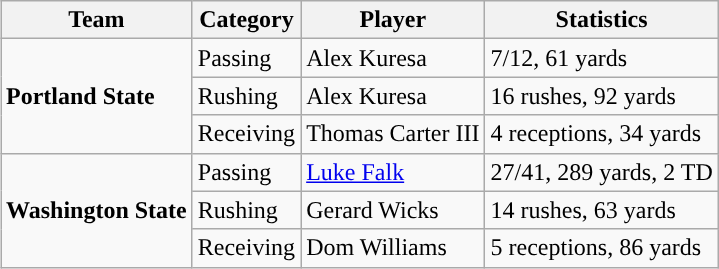<table class="wikitable" style="float: right;">
<tr>
<th>Team</th>
<th>Category</th>
<th>Player</th>
<th>Statistics</th>
</tr>
<tr>
<td rowspan=3><strong>Portland State</strong></td>
<td>Passing</td>
<td>Alex Kuresa</td>
<td>7/12, 61 yards</td>
</tr>
<tr>
<td>Rushing</td>
<td>Alex Kuresa</td>
<td>16 rushes, 92 yards</td>
</tr>
<tr>
<td>Receiving</td>
<td>Thomas Carter III</td>
<td>4 receptions, 34 yards</td>
</tr>
<tr>
<td rowspan=3><strong>Washington State</strong></td>
<td>Passing</td>
<td><a href='#'>Luke Falk</a></td>
<td>27/41, 289 yards, 2 TD</td>
</tr>
<tr>
<td>Rushing</td>
<td>Gerard Wicks</td>
<td>14 rushes, 63 yards</td>
</tr>
<tr>
<td>Receiving</td>
<td>Dom Williams</td>
<td>5 receptions, 86 yards</td>
</tr>
</table>
